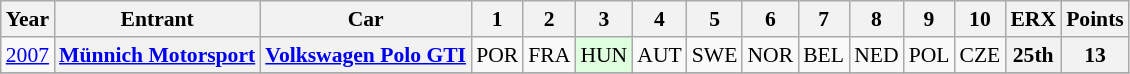<table class="wikitable" border="1" style="text-align:center; font-size:90%;">
<tr valign="top">
<th>Year</th>
<th>Entrant</th>
<th>Car</th>
<th>1</th>
<th>2</th>
<th>3</th>
<th>4</th>
<th>5</th>
<th>6</th>
<th>7</th>
<th>8</th>
<th>9</th>
<th>10</th>
<th>ERX</th>
<th>Points</th>
</tr>
<tr>
<td><a href='#'>2007</a></td>
<th><a href='#'>Münnich Motorsport</a></th>
<th><a href='#'>Volkswagen Polo GTI</a></th>
<td>POR</td>
<td>FRA</td>
<td style="background:#DFFFDF;">HUN<br></td>
<td>AUT</td>
<td>SWE</td>
<td>NOR</td>
<td>BEL</td>
<td>NED</td>
<td>POL</td>
<td>CZE</td>
<th>25th</th>
<th>13</th>
</tr>
<tr>
</tr>
</table>
